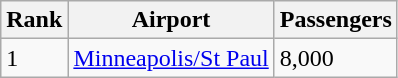<table class="wikitable">
<tr>
<th>Rank</th>
<th>Airport</th>
<th>Passengers</th>
</tr>
<tr>
<td>1</td>
<td><a href='#'>Minneapolis/St Paul</a></td>
<td>8,000</td>
</tr>
</table>
